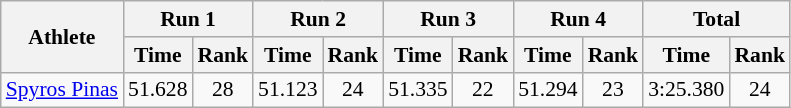<table class="wikitable" border="1" style="font-size:90%">
<tr>
<th rowspan="2">Athlete</th>
<th colspan="2">Run 1</th>
<th colspan="2">Run 2</th>
<th colspan="2">Run 3</th>
<th colspan="2">Run 4</th>
<th colspan="2">Total</th>
</tr>
<tr>
<th>Time</th>
<th>Rank</th>
<th>Time</th>
<th>Rank</th>
<th>Time</th>
<th>Rank</th>
<th>Time</th>
<th>Rank</th>
<th>Time</th>
<th>Rank</th>
</tr>
<tr>
<td><a href='#'>Spyros Pinas</a></td>
<td align="center">51.628</td>
<td align="center">28</td>
<td align="center">51.123</td>
<td align="center">24</td>
<td align="center">51.335</td>
<td align="center">22</td>
<td align="center">51.294</td>
<td align="center">23</td>
<td align="center">3:25.380</td>
<td align="center">24</td>
</tr>
</table>
